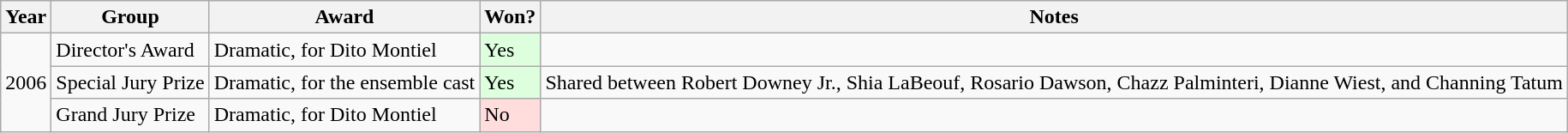<table class="wikitable">
<tr>
<th>Year</th>
<th>Group</th>
<th>Award</th>
<th>Won?</th>
<th>Notes</th>
</tr>
<tr>
<td rowspan="3">2006</td>
<td>Director's Award</td>
<td>Dramatic, for Dito Montiel</td>
<td style="background:#dfd;">Yes</td>
<td></td>
</tr>
<tr>
<td>Special Jury Prize</td>
<td>Dramatic, for the ensemble cast</td>
<td style="background:#dfd;">Yes</td>
<td>Shared between Robert Downey Jr., Shia LaBeouf, Rosario Dawson, Chazz Palminteri, Dianne Wiest, and Channing Tatum</td>
</tr>
<tr>
<td>Grand Jury Prize</td>
<td>Dramatic, for Dito Montiel</td>
<td style="background:#fdd;">No</td>
<td></td>
</tr>
</table>
